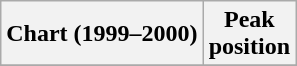<table class="wikitable plainrowheaders" style="text-align:center">
<tr>
<th scope="col">Chart (1999–2000)</th>
<th scope="col">Peak<br>position</th>
</tr>
<tr>
</tr>
</table>
